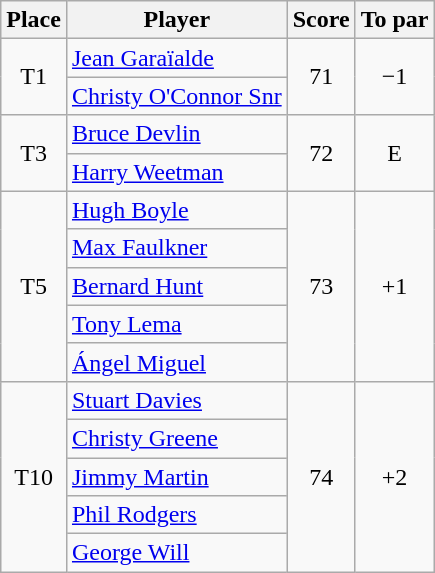<table class="wikitable">
<tr>
<th>Place</th>
<th>Player</th>
<th>Score</th>
<th>To par</th>
</tr>
<tr>
<td rowspan="2" align=center>T1</td>
<td> <a href='#'>Jean Garaïalde</a></td>
<td rowspan="2" align=center>71</td>
<td rowspan="2" align=center>−1</td>
</tr>
<tr>
<td> <a href='#'>Christy O'Connor Snr</a></td>
</tr>
<tr>
<td rowspan="2" align=center>T3</td>
<td> <a href='#'>Bruce Devlin</a></td>
<td rowspan="2" align=center>72</td>
<td rowspan="2" align=center>E</td>
</tr>
<tr>
<td> <a href='#'>Harry Weetman</a></td>
</tr>
<tr>
<td rowspan="5" align=center>T5</td>
<td> <a href='#'>Hugh Boyle</a></td>
<td rowspan="5" align=center>73</td>
<td rowspan="5" align=center>+1</td>
</tr>
<tr>
<td> <a href='#'>Max Faulkner</a></td>
</tr>
<tr>
<td> <a href='#'>Bernard Hunt</a></td>
</tr>
<tr>
<td> <a href='#'>Tony Lema</a></td>
</tr>
<tr>
<td> <a href='#'>Ángel Miguel</a></td>
</tr>
<tr>
<td rowspan="5" align=center>T10</td>
<td> <a href='#'>Stuart Davies</a></td>
<td rowspan="5" align=center>74</td>
<td rowspan="5" align=center>+2</td>
</tr>
<tr>
<td> <a href='#'>Christy Greene</a></td>
</tr>
<tr>
<td> <a href='#'>Jimmy Martin</a></td>
</tr>
<tr>
<td> <a href='#'>Phil Rodgers</a></td>
</tr>
<tr>
<td> <a href='#'>George Will</a></td>
</tr>
</table>
